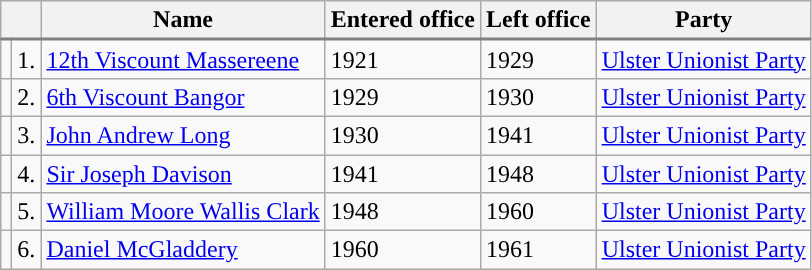<table class="wikitable">
<tr style="border-bottom: 2px solid gray;">
<th colspan="2"></th>
<th>Name</th>
<th>Entered office</th>
<th>Left office</th>
<th>Party</th>
</tr>
<tr>
<td style="background:"></td>
<td>1.</td>
<td><a href='#'>12th Viscount Massereene</a></td>
<td>1921</td>
<td>1929</td>
<td><a href='#'>Ulster Unionist Party</a></td>
</tr>
<tr>
<td style="background:"></td>
<td>2.</td>
<td><a href='#'>6th Viscount Bangor</a></td>
<td>1929</td>
<td>1930</td>
<td><a href='#'>Ulster Unionist Party</a></td>
</tr>
<tr>
<td style="background:"></td>
<td>3.</td>
<td><a href='#'>John Andrew Long</a></td>
<td>1930</td>
<td>1941</td>
<td><a href='#'>Ulster Unionist Party</a></td>
</tr>
<tr>
<td style="background:"></td>
<td>4.</td>
<td><a href='#'>Sir Joseph Davison</a></td>
<td>1941</td>
<td>1948</td>
<td><a href='#'>Ulster Unionist Party</a></td>
</tr>
<tr>
<td style="background:"></td>
<td>5.</td>
<td><a href='#'>William Moore Wallis Clark</a></td>
<td>1948</td>
<td>1960</td>
<td><a href='#'>Ulster Unionist Party</a></td>
</tr>
<tr>
<td style="background:"></td>
<td>6.</td>
<td><a href='#'>Daniel McGladdery</a></td>
<td>1960</td>
<td>1961</td>
<td><a href='#'>Ulster Unionist Party</a></td>
</tr>
</table>
